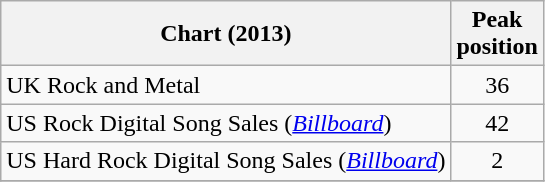<table class="wikitable sortable">
<tr>
<th>Chart (2013)</th>
<th>Peak<br>position</th>
</tr>
<tr>
<td>UK Rock and Metal</td>
<td style="text-align:center;">36</td>
</tr>
<tr>
<td>US Rock Digital Song Sales (<em><a href='#'>Billboard</a></em>)</td>
<td style="text-align:center;">42</td>
</tr>
<tr>
<td>US Hard Rock Digital Song Sales (<em><a href='#'>Billboard</a></em>)</td>
<td style="text-align:center;">2</td>
</tr>
<tr>
</tr>
</table>
